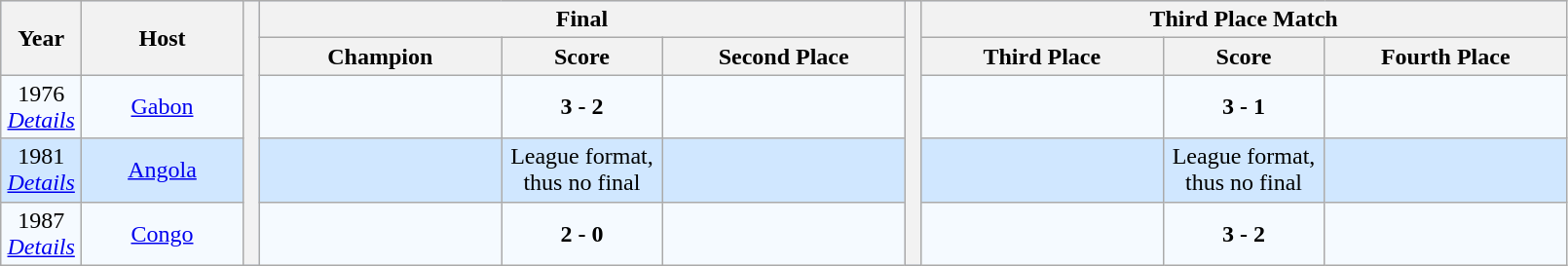<table class=wikitable>
<tr bgcolor=#C1D8FF>
<th rowspan=2 width=5%>Year</th>
<th rowspan=2 width=10%>Host</th>
<th width=1% rowspan=35 bgcolor=ffffff></th>
<th colspan=3>Final</th>
<th width=1% rowspan=35 bgcolor=ffffff></th>
<th colspan=3>Third Place Match</th>
</tr>
<tr bgcolor=#EFEFEF>
<th width=15%>Champion</th>
<th width=10%>Score</th>
<th width=15%>Second Place</th>
<th width=15%>Third Place</th>
<th width=10%>Score</th>
<th width=15%>Fourth Place</th>
</tr>
<tr align=center bgcolor=#F5FAFF>
<td>1976<br><em><a href='#'>Details</a></em></td>
<td><a href='#'>Gabon</a></td>
<td><strong></strong></td>
<td><strong>3 - 2</strong></td>
<td></td>
<td></td>
<td><strong>3 - 1</strong></td>
<td></td>
</tr>
<tr align=center bgcolor=#D0E7FF>
<td>1981<br><em><a href='#'>Details</a></em></td>
<td><a href='#'>Angola</a></td>
<td><strong></strong></td>
<td>League format,<br>thus no final</td>
<td></td>
<td></td>
<td>League format,<br>thus no final</td>
<td></td>
</tr>
<tr align=center bgcolor=#F5FAFF>
<td>1987<br><em><a href='#'>Details</a></em></td>
<td><a href='#'>Congo</a></td>
<td><strong></strong></td>
<td><strong>2 - 0</strong></td>
<td></td>
<td></td>
<td><strong>3 - 2</strong></td>
<td></td>
</tr>
</table>
